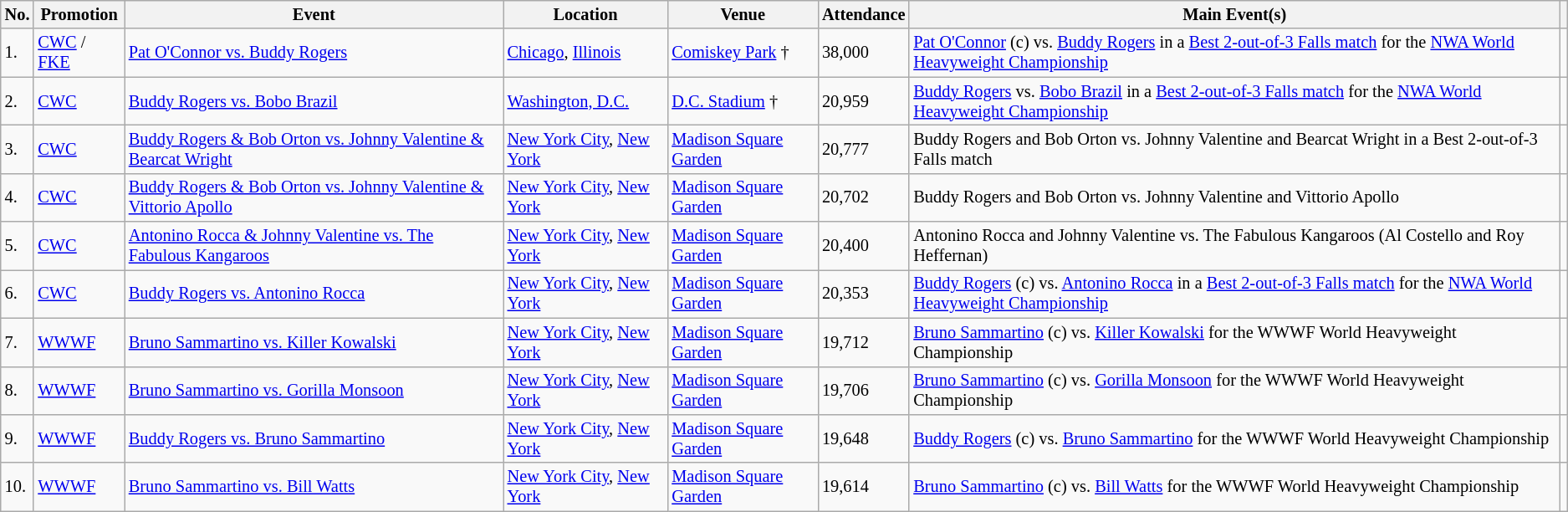<table class="wikitable sortable" style="font-size:85%;">
<tr>
<th>No.</th>
<th>Promotion</th>
<th>Event</th>
<th>Location</th>
<th>Venue</th>
<th>Attendance</th>
<th class=unsortable>Main Event(s)</th>
<th class=unsortable></th>
</tr>
<tr>
<td>1.</td>
<td><a href='#'>CWC</a> / <a href='#'>FKE</a></td>
<td><a href='#'>Pat O'Connor vs. Buddy Rogers</a> <br> </td>
<td><a href='#'>Chicago</a>, <a href='#'>Illinois</a></td>
<td><a href='#'>Comiskey Park</a> †</td>
<td>38,000</td>
<td><a href='#'>Pat O'Connor</a> (c) vs. <a href='#'>Buddy Rogers</a> in a <a href='#'>Best 2-out-of-3 Falls match</a> for the <a href='#'>NWA World Heavyweight Championship</a></td>
<td></td>
</tr>
<tr>
<td>2.</td>
<td><a href='#'>CWC</a></td>
<td><a href='#'>Buddy Rogers vs. Bobo Brazil</a> <br> </td>
<td><a href='#'>Washington, D.C.</a></td>
<td><a href='#'>D.C. Stadium</a> †</td>
<td>20,959</td>
<td><a href='#'>Buddy Rogers</a> vs. <a href='#'>Bobo Brazil</a> in a <a href='#'>Best 2-out-of-3 Falls match</a> for the <a href='#'>NWA World Heavyweight Championship</a></td>
<td></td>
</tr>
<tr>
<td>3.</td>
<td><a href='#'>CWC</a></td>
<td><a href='#'>Buddy Rogers & Bob Orton vs. Johnny Valentine & Bearcat Wright</a> <br> </td>
<td><a href='#'>New York City</a>, <a href='#'>New York</a></td>
<td><a href='#'>Madison Square Garden</a></td>
<td>20,777</td>
<td>Buddy Rogers and Bob Orton vs. Johnny Valentine and Bearcat Wright in a Best 2-out-of-3 Falls match</td>
<td></td>
</tr>
<tr>
<td>4.</td>
<td><a href='#'>CWC</a></td>
<td><a href='#'>Buddy Rogers & Bob Orton vs. Johnny Valentine & Vittorio Apollo</a> <br> </td>
<td><a href='#'>New York City</a>, <a href='#'>New York</a></td>
<td><a href='#'>Madison Square Garden</a></td>
<td>20,702</td>
<td>Buddy Rogers and Bob Orton vs. Johnny Valentine and Vittorio Apollo</td>
<td></td>
</tr>
<tr>
<td>5.</td>
<td><a href='#'>CWC</a></td>
<td><a href='#'>Antonino Rocca & Johnny Valentine vs. The Fabulous Kangaroos</a> <br> </td>
<td><a href='#'>New York City</a>, <a href='#'>New York</a></td>
<td><a href='#'>Madison Square Garden</a></td>
<td>20,400</td>
<td>Antonino Rocca and Johnny Valentine vs. The Fabulous Kangaroos (Al Costello and Roy Heffernan)</td>
<td></td>
</tr>
<tr>
<td>6.</td>
<td><a href='#'>CWC</a></td>
<td><a href='#'>Buddy Rogers vs. Antonino Rocca</a> <br> </td>
<td><a href='#'>New York City</a>, <a href='#'>New York</a></td>
<td><a href='#'>Madison Square Garden</a></td>
<td>20,353</td>
<td><a href='#'>Buddy Rogers</a> (c) vs. <a href='#'>Antonino Rocca</a> in a <a href='#'>Best 2-out-of-3 Falls match</a> for the <a href='#'>NWA World Heavyweight Championship</a></td>
<td></td>
</tr>
<tr>
<td>7.</td>
<td><a href='#'>WWWF</a></td>
<td><a href='#'>Bruno Sammartino vs. Killer Kowalski</a> <br> </td>
<td><a href='#'>New York City</a>, <a href='#'>New York</a></td>
<td><a href='#'>Madison Square Garden</a></td>
<td>19,712</td>
<td><a href='#'>Bruno Sammartino</a> (c) vs. <a href='#'>Killer Kowalski</a> for the WWWF World Heavyweight Championship</td>
<td></td>
</tr>
<tr>
<td>8.</td>
<td><a href='#'>WWWF</a></td>
<td><a href='#'>Bruno Sammartino vs. Gorilla Monsoon</a> <br> </td>
<td><a href='#'>New York City</a>, <a href='#'>New York</a></td>
<td><a href='#'>Madison Square Garden</a></td>
<td>19,706</td>
<td><a href='#'>Bruno Sammartino</a> (c) vs. <a href='#'>Gorilla Monsoon</a> for the WWWF World Heavyweight Championship</td>
<td></td>
</tr>
<tr>
<td>9.</td>
<td><a href='#'>WWWF</a></td>
<td><a href='#'>Buddy Rogers vs. Bruno Sammartino</a> <br> </td>
<td><a href='#'>New York City</a>, <a href='#'>New York</a></td>
<td><a href='#'>Madison Square Garden</a></td>
<td>19,648</td>
<td><a href='#'>Buddy Rogers</a> (c) vs. <a href='#'>Bruno Sammartino</a> for the WWWF World Heavyweight Championship</td>
<td></td>
</tr>
<tr>
<td>10.</td>
<td><a href='#'>WWWF</a></td>
<td><a href='#'>Bruno Sammartino vs. Bill Watts</a> <br> </td>
<td><a href='#'>New York City</a>, <a href='#'>New York</a></td>
<td><a href='#'>Madison Square Garden</a></td>
<td>19,614</td>
<td><a href='#'>Bruno Sammartino</a> (c) vs. <a href='#'>Bill Watts</a> for the WWWF World Heavyweight Championship</td>
<td></td>
</tr>
</table>
